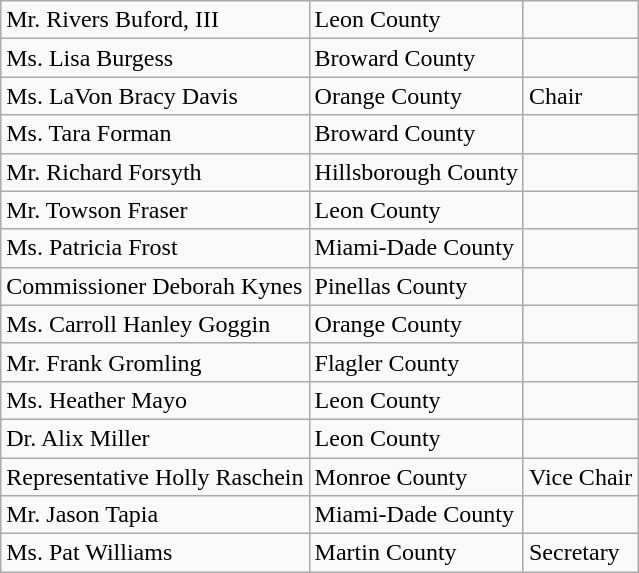<table class="wikitable sortable">
<tr>
<td>Mr. Rivers Buford, III</td>
<td>Leon County</td>
<td></td>
</tr>
<tr>
<td>Ms. Lisa Burgess</td>
<td>Broward County</td>
<td></td>
</tr>
<tr>
<td>Ms. LaVon Bracy Davis</td>
<td>Orange County</td>
<td>Chair</td>
</tr>
<tr>
<td>Ms. Tara Forman</td>
<td>Broward County</td>
<td></td>
</tr>
<tr>
<td>Mr. Richard Forsyth</td>
<td>Hillsborough County</td>
<td></td>
</tr>
<tr>
<td>Mr. Towson Fraser</td>
<td>Leon County</td>
<td></td>
</tr>
<tr>
<td>Ms. Patricia Frost</td>
<td>Miami-Dade County</td>
<td></td>
</tr>
<tr>
<td>Commissioner Deborah Kynes</td>
<td>Pinellas County</td>
<td></td>
</tr>
<tr>
<td>Ms. Carroll Hanley Goggin</td>
<td>Orange County</td>
<td></td>
</tr>
<tr>
<td>Mr. Frank Gromling</td>
<td>Flagler County</td>
<td></td>
</tr>
<tr>
<td>Ms. Heather Mayo</td>
<td>Leon County</td>
<td></td>
</tr>
<tr>
<td>Dr. Alix Miller</td>
<td>Leon County</td>
<td></td>
</tr>
<tr>
<td>Representative Holly Raschein</td>
<td>Monroe County</td>
<td>Vice Chair</td>
</tr>
<tr>
<td>Mr. Jason Tapia</td>
<td>Miami-Dade County</td>
<td></td>
</tr>
<tr>
<td>Ms. Pat Williams</td>
<td>Martin County</td>
<td>Secretary</td>
</tr>
</table>
